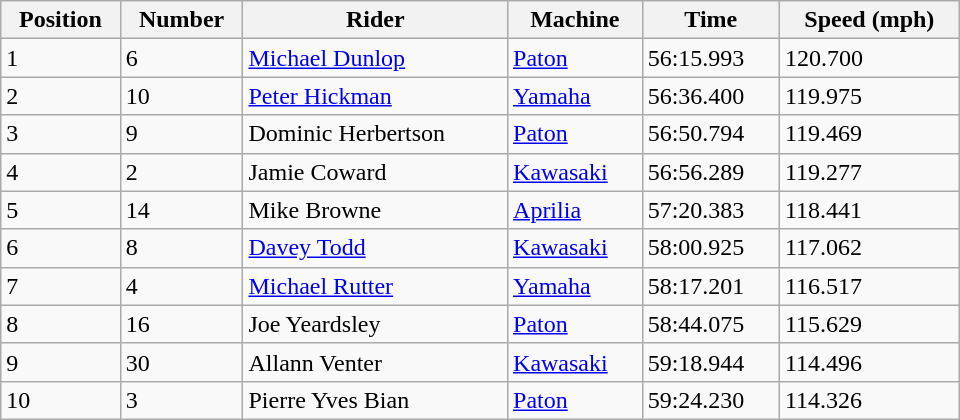<table class="wikitable" style=width:40em;margin-bottom:0;">
<tr>
<th scope="col">Position</th>
<th scope="col">Number</th>
<th scope="col">Rider</th>
<th scope="col">Machine</th>
<th scope="col">Time</th>
<th scope="col">Speed (mph)</th>
</tr>
<tr>
<td>1</td>
<td>6</td>
<td> <a href='#'>Michael Dunlop</a></td>
<td><a href='#'>Paton</a></td>
<td>56:15.993</td>
<td>120.700</td>
</tr>
<tr>
<td>2</td>
<td>10</td>
<td> <a href='#'>Peter Hickman</a></td>
<td><a href='#'>Yamaha</a></td>
<td>56:36.400</td>
<td>119.975</td>
</tr>
<tr>
<td>3</td>
<td>9</td>
<td> Dominic Herbertson</td>
<td><a href='#'>Paton</a></td>
<td>56:50.794</td>
<td>119.469</td>
</tr>
<tr>
<td>4</td>
<td>2</td>
<td> Jamie Coward</td>
<td><a href='#'>Kawasaki</a></td>
<td>56:56.289</td>
<td>119.277</td>
</tr>
<tr>
<td>5</td>
<td>14</td>
<td> Mike Browne</td>
<td><a href='#'>Aprilia</a></td>
<td>57:20.383</td>
<td>118.441</td>
</tr>
<tr>
<td>6</td>
<td>8</td>
<td> <a href='#'>Davey Todd</a></td>
<td><a href='#'>Kawasaki</a></td>
<td>58:00.925</td>
<td>117.062</td>
</tr>
<tr>
<td>7</td>
<td>4</td>
<td> <a href='#'>Michael Rutter</a></td>
<td><a href='#'>Yamaha</a></td>
<td>58:17.201</td>
<td>116.517</td>
</tr>
<tr>
<td>8</td>
<td>16</td>
<td> Joe Yeardsley</td>
<td><a href='#'>Paton</a></td>
<td>58:44.075</td>
<td>115.629</td>
</tr>
<tr>
<td>9</td>
<td>30</td>
<td> Allann Venter</td>
<td><a href='#'>Kawasaki</a></td>
<td>59:18.944</td>
<td>114.496</td>
</tr>
<tr>
<td>10</td>
<td>3</td>
<td> Pierre Yves Bian</td>
<td><a href='#'>Paton</a></td>
<td>59:24.230</td>
<td>114.326</td>
</tr>
</table>
